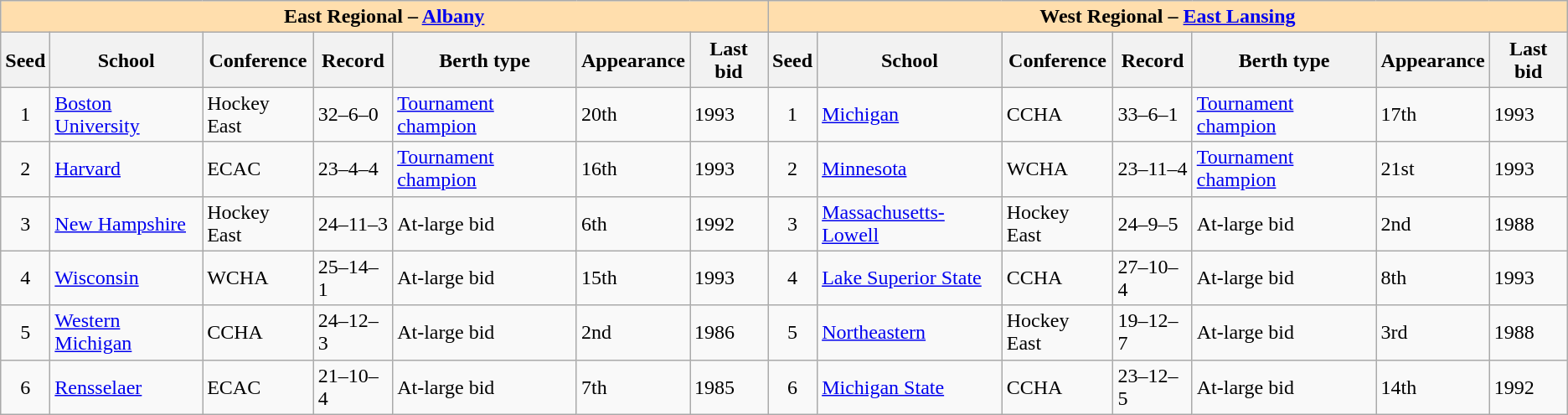<table class="wikitable">
<tr>
<th colspan="7" style="background:#ffdead;">East Regional – <a href='#'>Albany</a></th>
<th colspan="7" style="background:#ffdead;">West Regional – <a href='#'>East Lansing</a></th>
</tr>
<tr>
<th>Seed</th>
<th>School</th>
<th>Conference</th>
<th>Record</th>
<th>Berth type</th>
<th>Appearance</th>
<th>Last bid</th>
<th>Seed</th>
<th>School</th>
<th>Conference</th>
<th>Record</th>
<th>Berth type</th>
<th>Appearance</th>
<th>Last bid</th>
</tr>
<tr>
<td align=center>1</td>
<td><a href='#'>Boston University</a></td>
<td>Hockey East</td>
<td>32–6–0</td>
<td><a href='#'>Tournament champion</a></td>
<td>20th</td>
<td>1993</td>
<td align=center>1</td>
<td><a href='#'>Michigan</a></td>
<td>CCHA</td>
<td>33–6–1</td>
<td><a href='#'>Tournament champion</a></td>
<td>17th</td>
<td>1993</td>
</tr>
<tr>
<td align=center>2</td>
<td><a href='#'>Harvard</a></td>
<td>ECAC</td>
<td>23–4–4</td>
<td><a href='#'>Tournament champion</a></td>
<td>16th</td>
<td>1993</td>
<td align=center>2</td>
<td><a href='#'>Minnesota</a></td>
<td>WCHA</td>
<td>23–11–4</td>
<td><a href='#'>Tournament champion</a></td>
<td>21st</td>
<td>1993</td>
</tr>
<tr>
<td align=center>3</td>
<td><a href='#'>New Hampshire</a></td>
<td>Hockey East</td>
<td>24–11–3</td>
<td>At-large bid</td>
<td>6th</td>
<td>1992</td>
<td align=center>3</td>
<td><a href='#'>Massachusetts-Lowell</a></td>
<td>Hockey East</td>
<td>24–9–5</td>
<td>At-large bid</td>
<td>2nd</td>
<td>1988</td>
</tr>
<tr>
<td align=center>4</td>
<td><a href='#'>Wisconsin</a></td>
<td>WCHA</td>
<td>25–14–1</td>
<td>At-large bid</td>
<td>15th</td>
<td>1993</td>
<td align=center>4</td>
<td><a href='#'>Lake Superior State</a></td>
<td>CCHA</td>
<td>27–10–4</td>
<td>At-large bid</td>
<td>8th</td>
<td>1993</td>
</tr>
<tr>
<td align=center>5</td>
<td><a href='#'>Western Michigan</a></td>
<td>CCHA</td>
<td>24–12–3</td>
<td>At-large bid</td>
<td>2nd</td>
<td>1986</td>
<td align=center>5</td>
<td><a href='#'>Northeastern</a></td>
<td>Hockey East</td>
<td>19–12–7</td>
<td>At-large bid</td>
<td>3rd</td>
<td>1988</td>
</tr>
<tr>
<td align=center>6</td>
<td><a href='#'>Rensselaer</a></td>
<td>ECAC</td>
<td>21–10–4</td>
<td>At-large bid</td>
<td>7th</td>
<td>1985</td>
<td align=center>6</td>
<td><a href='#'>Michigan State</a></td>
<td>CCHA</td>
<td>23–12–5</td>
<td>At-large bid</td>
<td>14th</td>
<td>1992</td>
</tr>
</table>
